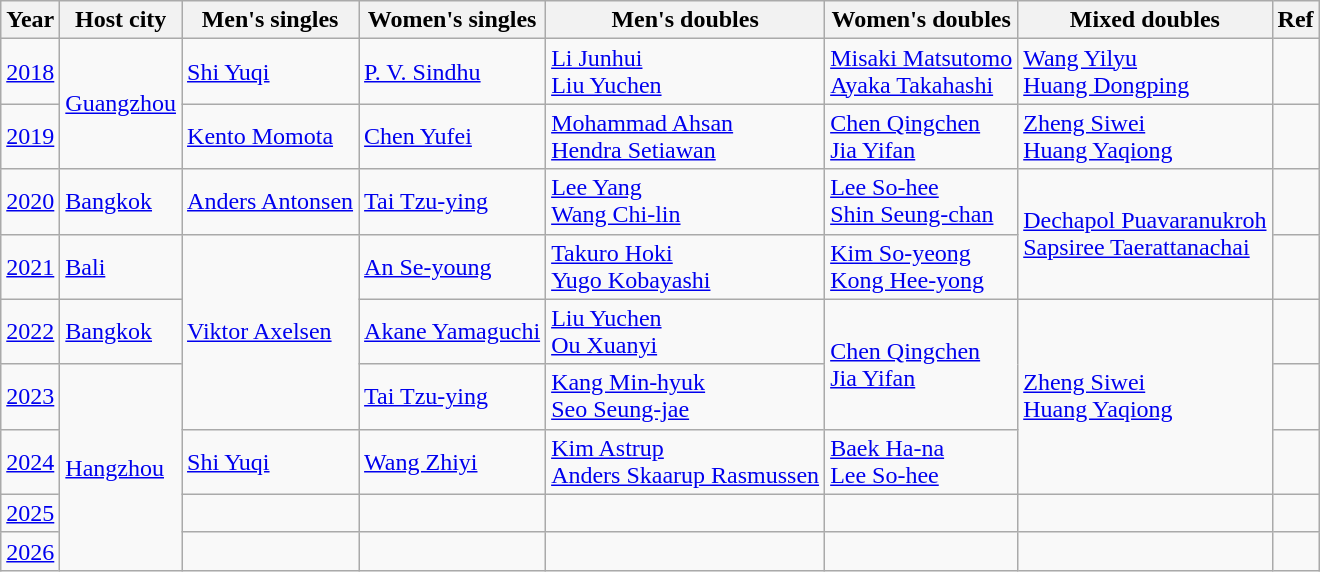<table class="wikitable">
<tr>
<th>Year</th>
<th>Host city</th>
<th>Men's singles</th>
<th>Women's singles</th>
<th>Men's doubles</th>
<th>Women's doubles</th>
<th>Mixed doubles</th>
<th>Ref</th>
</tr>
<tr>
<td><a href='#'>2018</a></td>
<td rowspan="2"><a href='#'>Guangzhou</a></td>
<td> <a href='#'>Shi Yuqi</a></td>
<td> <a href='#'>P. V. Sindhu</a></td>
<td> <a href='#'>Li Junhui</a><br> <a href='#'>Liu Yuchen</a></td>
<td> <a href='#'>Misaki Matsutomo</a><br> <a href='#'>Ayaka Takahashi</a></td>
<td> <a href='#'>Wang Yilyu</a><br> <a href='#'>Huang Dongping</a></td>
<td></td>
</tr>
<tr>
<td><a href='#'>2019</a></td>
<td> <a href='#'>Kento Momota</a></td>
<td> <a href='#'>Chen Yufei</a></td>
<td> <a href='#'>Mohammad Ahsan</a><br> <a href='#'>Hendra Setiawan</a></td>
<td> <a href='#'>Chen Qingchen</a><br> <a href='#'>Jia Yifan</a></td>
<td> <a href='#'>Zheng Siwei</a><br> <a href='#'>Huang Yaqiong</a></td>
<td></td>
</tr>
<tr>
<td><a href='#'>2020</a></td>
<td><a href='#'>Bangkok</a></td>
<td> <a href='#'>Anders Antonsen</a></td>
<td> <a href='#'>Tai Tzu-ying</a></td>
<td> <a href='#'>Lee Yang</a><br> <a href='#'>Wang Chi-lin</a></td>
<td> <a href='#'>Lee So-hee</a><br> <a href='#'>Shin Seung-chan</a></td>
<td rowspan=2> <a href='#'>Dechapol Puavaranukroh</a><br> <a href='#'>Sapsiree Taerattanachai</a></td>
<td></td>
</tr>
<tr>
<td><a href='#'>2021</a></td>
<td><a href='#'>Bali</a></td>
<td rowspan=3> <a href='#'>Viktor Axelsen</a></td>
<td> <a href='#'>An Se-young</a></td>
<td> <a href='#'>Takuro Hoki</a><br> <a href='#'>Yugo Kobayashi</a></td>
<td> <a href='#'>Kim So-yeong</a><br> <a href='#'>Kong Hee-yong</a></td>
<td></td>
</tr>
<tr>
<td><a href='#'>2022</a></td>
<td><a href='#'>Bangkok</a></td>
<td> <a href='#'>Akane Yamaguchi</a></td>
<td> <a href='#'>Liu Yuchen</a><br> <a href='#'>Ou Xuanyi</a></td>
<td rowspan=2> <a href='#'>Chen Qingchen</a><br> <a href='#'>Jia Yifan</a></td>
<td rowspan=3> <a href='#'>Zheng Siwei</a><br> <a href='#'>Huang Yaqiong</a></td>
<td></td>
</tr>
<tr>
<td><a href='#'>2023</a></td>
<td rowspan="4"><a href='#'>Hangzhou</a></td>
<td> <a href='#'>Tai Tzu-ying</a></td>
<td> <a href='#'>Kang Min-hyuk</a><br> <a href='#'>Seo Seung-jae</a></td>
<td></td>
</tr>
<tr>
<td><a href='#'>2024</a></td>
<td> <a href='#'>Shi Yuqi</a></td>
<td> <a href='#'>Wang Zhiyi</a></td>
<td> <a href='#'>Kim Astrup</a><br> <a href='#'>Anders Skaarup Rasmussen</a></td>
<td> <a href='#'>Baek Ha-na</a><br> <a href='#'>Lee So-hee</a></td>
<td></td>
</tr>
<tr>
<td><a href='#'>2025</a></td>
<td></td>
<td></td>
<td> <br></td>
<td> <br></td>
<td> <br></td>
<td></td>
</tr>
<tr>
<td><a href='#'>2026</a></td>
<td></td>
<td></td>
<td> <br></td>
<td> <br></td>
<td> <br></td>
<td></td>
</tr>
</table>
